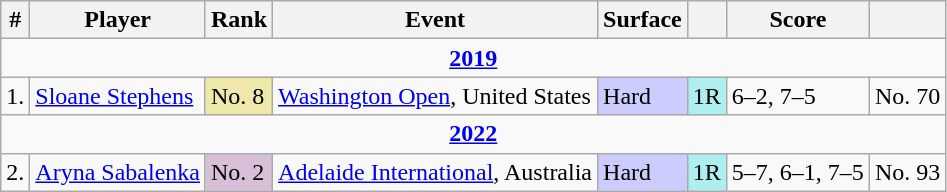<table class="wikitable sortable">
<tr>
<th>#</th>
<th>Player</th>
<th>Rank</th>
<th>Event</th>
<th>Surface</th>
<th></th>
<th>Score</th>
<th></th>
</tr>
<tr>
<td colspan="8" style="text-align:center"><strong><a href='#'>2019</a></strong></td>
</tr>
<tr>
<td>1.</td>
<td> <a href='#'>Sloane Stephens</a></td>
<td bgcolor="EEE8AA">No. 8</td>
<td><a href='#'>Washington Open</a>, United States</td>
<td bgcolor="CCCCFF">Hard</td>
<td bgcolor="afeeee">1R</td>
<td>6–2, 7–5</td>
<td>No. 70</td>
</tr>
<tr>
<td colspan="8" style="text-align:center"><strong><a href='#'>2022</a></strong></td>
</tr>
<tr>
<td>2.</td>
<td> <a href='#'>Aryna Sabalenka</a></td>
<td bgcolor="thistle">No. 2</td>
<td><a href='#'>Adelaide International</a>, Australia</td>
<td bgcolor="CCCCFF">Hard</td>
<td bgcolor="afeeee">1R</td>
<td>5–7, 6–1, 7–5</td>
<td>No. 93</td>
</tr>
</table>
